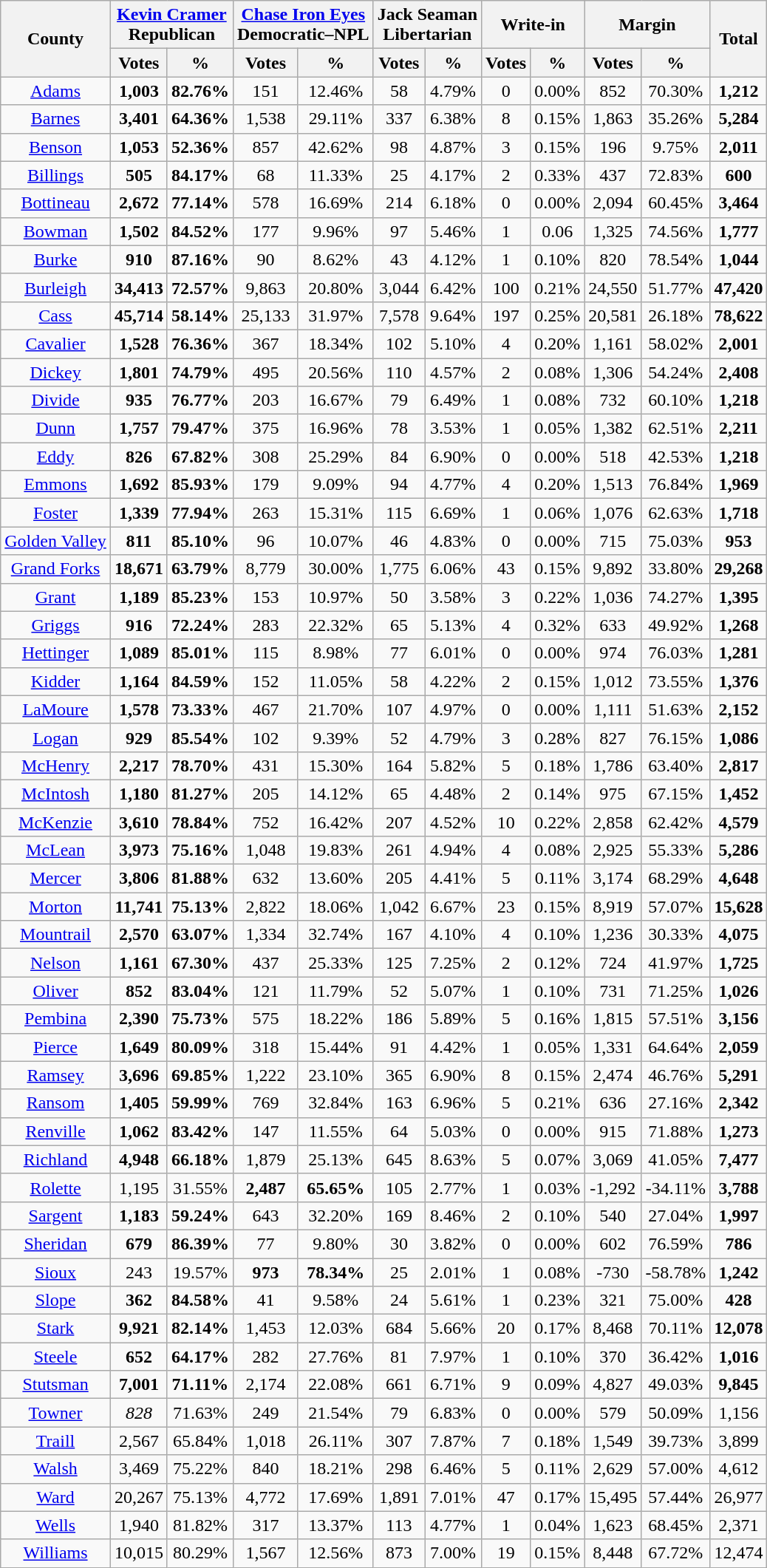<table class="wikitable sortable" style="text-align:center">
<tr>
<th style="text-align:center;" rowspan="2">County</th>
<th style="text-align:center;" colspan="2"><a href='#'>Kevin Cramer</a><br>Republican</th>
<th style="text-align:center;" colspan="2"><a href='#'>Chase Iron Eyes</a><br>Democratic–NPL</th>
<th style="text-align:center;" colspan="2">Jack Seaman<br>Libertarian</th>
<th style="text-align:center;" colspan="2">Write-in</th>
<th style="text-align:center;" colspan="2">Margin</th>
<th style="text-align:center;" rowspan="2" data-sort-type="number">Total</th>
</tr>
<tr>
<th style="text-align:center;" data-sort-type="number">Votes</th>
<th style="text-align:center;" data-sort-type="number">%</th>
<th style="text-align:center;" data-sort-type="number">Votes</th>
<th style="text-align:center;" data-sort-type="number">%</th>
<th style="text-align:center;" data-sort-type="number">Votes</th>
<th style="text-align:center;" data-sort-type="number">%</th>
<th style="text-align:center;" data-sort-type="number">Votes</th>
<th style="text-align:center;" data-sort-type="number">%</th>
<th style="text-align:center;" data-sort-type="number">Votes</th>
<th style="text-align:center;" data-sort-type="number">%</th>
</tr>
<tr style="text-align:center;">
<td><a href='#'>Adams</a></td>
<td><strong>1,003</strong></td>
<td><strong>82.76%</strong></td>
<td>151</td>
<td>12.46%</td>
<td>58</td>
<td>4.79%</td>
<td>0</td>
<td>0.00%</td>
<td>852</td>
<td>70.30%</td>
<td><strong>1,212</strong></td>
</tr>
<tr style="text-align:center;">
<td><a href='#'>Barnes</a></td>
<td><strong>3,401</strong></td>
<td><strong>64.36%</strong></td>
<td>1,538</td>
<td>29.11%</td>
<td>337</td>
<td>6.38%</td>
<td>8</td>
<td>0.15%</td>
<td>1,863</td>
<td>35.26%</td>
<td><strong>5,284</strong></td>
</tr>
<tr style="text-align:center;">
<td><a href='#'>Benson</a></td>
<td><strong>1,053</strong></td>
<td><strong>52.36%</strong></td>
<td>857</td>
<td>42.62%</td>
<td>98</td>
<td>4.87%</td>
<td>3</td>
<td>0.15%</td>
<td>196</td>
<td>9.75%</td>
<td><strong>2,011</strong></td>
</tr>
<tr style="text-align:center;">
<td><a href='#'>Billings</a></td>
<td><strong>505</strong></td>
<td><strong>84.17%</strong></td>
<td>68</td>
<td>11.33%</td>
<td>25</td>
<td>4.17%</td>
<td>2</td>
<td>0.33%</td>
<td>437</td>
<td>72.83%</td>
<td><strong>600</strong></td>
</tr>
<tr style="text-align:center;">
<td><a href='#'>Bottineau</a></td>
<td><strong>2,672</strong></td>
<td><strong>77.14%</strong></td>
<td>578</td>
<td>16.69%</td>
<td>214</td>
<td>6.18%</td>
<td>0</td>
<td>0.00%</td>
<td>2,094</td>
<td>60.45%</td>
<td><strong>3,464</strong></td>
</tr>
<tr style="text-align:center;">
<td><a href='#'>Bowman</a></td>
<td><strong>1,502</strong></td>
<td><strong>84.52%</strong></td>
<td>177</td>
<td>9.96%</td>
<td>97</td>
<td>5.46%</td>
<td>1</td>
<td>0.06</td>
<td>1,325</td>
<td>74.56%</td>
<td><strong>1,777</strong></td>
</tr>
<tr style="text-align:center;">
<td><a href='#'>Burke</a></td>
<td><strong>910</strong></td>
<td><strong>87.16%</strong></td>
<td>90</td>
<td>8.62%</td>
<td>43</td>
<td>4.12%</td>
<td>1</td>
<td>0.10%</td>
<td>820</td>
<td>78.54%</td>
<td><strong>1,044</strong></td>
</tr>
<tr style="text-align:center;">
<td><a href='#'>Burleigh</a></td>
<td><strong>34,413</strong></td>
<td><strong>72.57%</strong></td>
<td>9,863</td>
<td>20.80%</td>
<td>3,044</td>
<td>6.42%</td>
<td>100</td>
<td>0.21%</td>
<td>24,550</td>
<td>51.77%</td>
<td><strong>47,420</strong></td>
</tr>
<tr style="text-align:center;">
<td><a href='#'>Cass</a></td>
<td><strong>45,714</strong></td>
<td><strong>58.14%</strong></td>
<td>25,133</td>
<td>31.97%</td>
<td>7,578</td>
<td>9.64%</td>
<td>197</td>
<td>0.25%</td>
<td>20,581</td>
<td>26.18%</td>
<td><strong>78,622</strong></td>
</tr>
<tr style="text-align:center;">
<td><a href='#'>Cavalier</a></td>
<td><strong>1,528</strong></td>
<td><strong>76.36%</strong></td>
<td>367</td>
<td>18.34%</td>
<td>102</td>
<td>5.10%</td>
<td>4</td>
<td>0.20%</td>
<td>1,161</td>
<td>58.02%</td>
<td><strong>2,001</strong></td>
</tr>
<tr style="text-align:center;">
<td><a href='#'>Dickey</a></td>
<td><strong>1,801</strong></td>
<td><strong>74.79%</strong></td>
<td>495</td>
<td>20.56%</td>
<td>110</td>
<td>4.57%</td>
<td>2</td>
<td>0.08%</td>
<td>1,306</td>
<td>54.24%</td>
<td><strong>2,408</strong></td>
</tr>
<tr style="text-align:center;">
<td><a href='#'>Divide</a></td>
<td><strong>935</strong></td>
<td><strong>76.77%</strong></td>
<td>203</td>
<td>16.67%</td>
<td>79</td>
<td>6.49%</td>
<td>1</td>
<td>0.08%</td>
<td>732</td>
<td>60.10%</td>
<td><strong>1,218</strong></td>
</tr>
<tr style="text-align:center;">
<td><a href='#'>Dunn</a></td>
<td><strong>1,757</strong></td>
<td><strong>79.47%</strong></td>
<td>375</td>
<td>16.96%</td>
<td>78</td>
<td>3.53%</td>
<td>1</td>
<td>0.05%</td>
<td>1,382</td>
<td>62.51%</td>
<td><strong>2,211</strong></td>
</tr>
<tr style="text-align:center;">
<td><a href='#'>Eddy</a></td>
<td><strong>826</strong></td>
<td><strong>67.82%</strong></td>
<td>308</td>
<td>25.29%</td>
<td>84</td>
<td>6.90%</td>
<td>0</td>
<td>0.00%</td>
<td>518</td>
<td>42.53%</td>
<td><strong>1,218</strong></td>
</tr>
<tr style="text-align:center;">
<td><a href='#'>Emmons</a></td>
<td><strong>1,692</strong></td>
<td><strong>85.93%</strong></td>
<td>179</td>
<td>9.09%</td>
<td>94</td>
<td>4.77%</td>
<td>4</td>
<td>0.20%</td>
<td>1,513</td>
<td>76.84%</td>
<td><strong>1,969</strong></td>
</tr>
<tr style="text-align:center;">
<td><a href='#'>Foster</a></td>
<td><strong>1,339</strong></td>
<td><strong>77.94%</strong></td>
<td>263</td>
<td>15.31%</td>
<td>115</td>
<td>6.69%</td>
<td>1</td>
<td>0.06%</td>
<td>1,076</td>
<td>62.63%</td>
<td><strong>1,718</strong></td>
</tr>
<tr style="text-align:center;">
<td><a href='#'>Golden Valley</a></td>
<td><strong>811</strong></td>
<td><strong>85.10%</strong></td>
<td>96</td>
<td>10.07%</td>
<td>46</td>
<td>4.83%</td>
<td>0</td>
<td>0.00%</td>
<td>715</td>
<td>75.03%</td>
<td><strong>953</strong></td>
</tr>
<tr style="text-align:center;">
<td><a href='#'>Grand Forks</a></td>
<td><strong>18,671</strong></td>
<td><strong>63.79%</strong></td>
<td>8,779</td>
<td>30.00%</td>
<td>1,775</td>
<td>6.06%</td>
<td>43</td>
<td>0.15%</td>
<td>9,892</td>
<td>33.80%</td>
<td><strong>29,268</strong></td>
</tr>
<tr style="text-align:center;">
<td><a href='#'>Grant</a></td>
<td><strong>1,189</strong></td>
<td><strong>85.23%</strong></td>
<td>153</td>
<td>10.97%</td>
<td>50</td>
<td>3.58%</td>
<td>3</td>
<td>0.22%</td>
<td>1,036</td>
<td>74.27%</td>
<td><strong>1,395</strong></td>
</tr>
<tr style="text-align:center;">
<td><a href='#'>Griggs</a></td>
<td><strong>916</strong></td>
<td><strong>72.24%</strong></td>
<td>283</td>
<td>22.32%</td>
<td>65</td>
<td>5.13%</td>
<td>4</td>
<td>0.32%</td>
<td>633</td>
<td>49.92%</td>
<td><strong>1,268</strong></td>
</tr>
<tr style="text-align:center;">
<td><a href='#'>Hettinger</a></td>
<td><strong>1,089</strong></td>
<td><strong>85.01%</strong></td>
<td>115</td>
<td>8.98%</td>
<td>77</td>
<td>6.01%</td>
<td>0</td>
<td>0.00%</td>
<td>974</td>
<td>76.03%</td>
<td><strong>1,281</strong></td>
</tr>
<tr style="text-align:center;">
<td><a href='#'>Kidder</a></td>
<td><strong>1,164</strong></td>
<td><strong>84.59%</strong></td>
<td>152</td>
<td>11.05%</td>
<td>58</td>
<td>4.22%</td>
<td>2</td>
<td>0.15%</td>
<td>1,012</td>
<td>73.55%</td>
<td><strong>1,376</strong></td>
</tr>
<tr style="text-align:center;">
<td><a href='#'>LaMoure</a></td>
<td><strong>1,578</strong></td>
<td><strong>73.33%</strong></td>
<td>467</td>
<td>21.70%</td>
<td>107</td>
<td>4.97%</td>
<td>0</td>
<td>0.00%</td>
<td>1,111</td>
<td>51.63%</td>
<td><strong>2,152</strong></td>
</tr>
<tr style="text-align:center;">
<td><a href='#'>Logan</a></td>
<td><strong>929</strong></td>
<td><strong>85.54%</strong></td>
<td>102</td>
<td>9.39%</td>
<td>52</td>
<td>4.79%</td>
<td>3</td>
<td>0.28%</td>
<td>827</td>
<td>76.15%</td>
<td><strong>1,086</strong></td>
</tr>
<tr style="text-align:center;">
<td><a href='#'>McHenry</a></td>
<td><strong>2,217</strong></td>
<td><strong>78.70%</strong></td>
<td>431</td>
<td>15.30%</td>
<td>164</td>
<td>5.82%</td>
<td>5</td>
<td>0.18%</td>
<td>1,786</td>
<td>63.40%</td>
<td><strong>2,817</strong></td>
</tr>
<tr style="text-align:center;">
<td><a href='#'>McIntosh</a></td>
<td><strong>1,180</strong></td>
<td><strong>81.27%</strong></td>
<td>205</td>
<td>14.12%</td>
<td>65</td>
<td>4.48%</td>
<td>2</td>
<td>0.14%</td>
<td>975</td>
<td>67.15%</td>
<td><strong>1,452</strong></td>
</tr>
<tr style="text-align:center;">
<td><a href='#'>McKenzie</a></td>
<td><strong>3,610</strong></td>
<td><strong>78.84%</strong></td>
<td>752</td>
<td>16.42%</td>
<td>207</td>
<td>4.52%</td>
<td>10</td>
<td>0.22%</td>
<td>2,858</td>
<td>62.42%</td>
<td><strong>4,579</strong></td>
</tr>
<tr style="text-align:center;">
<td><a href='#'>McLean</a></td>
<td><strong>3,973</strong></td>
<td><strong>75.16%</strong></td>
<td>1,048</td>
<td>19.83%</td>
<td>261</td>
<td>4.94%</td>
<td>4</td>
<td>0.08%</td>
<td>2,925</td>
<td>55.33%</td>
<td><strong>5,286</strong></td>
</tr>
<tr style="text-align:center;">
<td><a href='#'>Mercer</a></td>
<td><strong>3,806</strong></td>
<td><strong>81.88%</strong></td>
<td>632</td>
<td>13.60%</td>
<td>205</td>
<td>4.41%</td>
<td>5</td>
<td>0.11%</td>
<td>3,174</td>
<td>68.29%</td>
<td><strong>4,648</strong></td>
</tr>
<tr style="text-align:center;">
<td><a href='#'>Morton</a></td>
<td><strong>11,741</strong></td>
<td><strong>75.13%</strong></td>
<td>2,822</td>
<td>18.06%</td>
<td>1,042</td>
<td>6.67%</td>
<td>23</td>
<td>0.15%</td>
<td>8,919</td>
<td>57.07%</td>
<td><strong>15,628</strong></td>
</tr>
<tr style="text-align:center;">
<td><a href='#'>Mountrail</a></td>
<td><strong>2,570</strong></td>
<td><strong>63.07%</strong></td>
<td>1,334</td>
<td>32.74%</td>
<td>167</td>
<td>4.10%</td>
<td>4</td>
<td>0.10%</td>
<td>1,236</td>
<td>30.33%</td>
<td><strong>4,075</strong></td>
</tr>
<tr style="text-align:center;">
<td><a href='#'>Nelson</a></td>
<td><strong>1,161</strong></td>
<td><strong>67.30%</strong></td>
<td>437</td>
<td>25.33%</td>
<td>125</td>
<td>7.25%</td>
<td>2</td>
<td>0.12%</td>
<td>724</td>
<td>41.97%</td>
<td><strong>1,725</strong></td>
</tr>
<tr style="text-align:center;">
<td><a href='#'>Oliver</a></td>
<td><strong>852</strong></td>
<td><strong>83.04%</strong></td>
<td>121</td>
<td>11.79%</td>
<td>52</td>
<td>5.07%</td>
<td>1</td>
<td>0.10%</td>
<td>731</td>
<td>71.25%</td>
<td><strong>1,026</strong></td>
</tr>
<tr style="text-align:center;">
<td><a href='#'>Pembina</a></td>
<td><strong>2,390</strong></td>
<td><strong>75.73%</strong></td>
<td>575</td>
<td>18.22%</td>
<td>186</td>
<td>5.89%</td>
<td>5</td>
<td>0.16%</td>
<td>1,815</td>
<td>57.51%</td>
<td><strong>3,156</strong></td>
</tr>
<tr style="text-align:center;">
<td><a href='#'>Pierce</a></td>
<td><strong>1,649</strong></td>
<td><strong>80.09%</strong></td>
<td>318</td>
<td>15.44%</td>
<td>91</td>
<td>4.42%</td>
<td>1</td>
<td>0.05%</td>
<td>1,331</td>
<td>64.64%</td>
<td><strong>2,059</strong></td>
</tr>
<tr style="text-align:center;">
<td><a href='#'>Ramsey</a></td>
<td><strong>3,696</strong></td>
<td><strong>69.85%</strong></td>
<td>1,222</td>
<td>23.10%</td>
<td>365</td>
<td>6.90%</td>
<td>8</td>
<td>0.15%</td>
<td>2,474</td>
<td>46.76%</td>
<td><strong>5,291</strong></td>
</tr>
<tr style="text-align:center;">
<td><a href='#'>Ransom</a></td>
<td><strong>1,405</strong></td>
<td><strong>59.99%</strong></td>
<td>769</td>
<td>32.84%</td>
<td>163</td>
<td>6.96%</td>
<td>5</td>
<td>0.21%</td>
<td>636</td>
<td>27.16%</td>
<td><strong>2,342</strong></td>
</tr>
<tr style="text-align:center;">
<td><a href='#'>Renville</a></td>
<td><strong>1,062</strong></td>
<td><strong>83.42%</strong></td>
<td>147</td>
<td>11.55%</td>
<td>64</td>
<td>5.03%</td>
<td>0</td>
<td>0.00%</td>
<td>915</td>
<td>71.88%</td>
<td><strong>1,273</strong></td>
</tr>
<tr style="text-align:center;">
<td><a href='#'>Richland</a></td>
<td><strong>4,948</strong></td>
<td><strong>66.18%</strong></td>
<td>1,879</td>
<td>25.13%</td>
<td>645</td>
<td>8.63%</td>
<td>5</td>
<td>0.07%</td>
<td>3,069</td>
<td>41.05%</td>
<td><strong>7,477</strong></td>
</tr>
<tr style="text-align:center;">
<td><a href='#'>Rolette</a></td>
<td>1,195</td>
<td>31.55%</td>
<td><strong>2,487</strong></td>
<td><strong>65.65%</strong></td>
<td>105</td>
<td>2.77%</td>
<td>1</td>
<td>0.03%</td>
<td>-1,292</td>
<td>-34.11%</td>
<td><strong>3,788</strong></td>
</tr>
<tr style="text-align:center;">
<td><a href='#'>Sargent</a></td>
<td><strong>1,183</strong></td>
<td><strong>59.24%</strong></td>
<td>643</td>
<td>32.20%</td>
<td>169</td>
<td>8.46%</td>
<td>2</td>
<td>0.10%</td>
<td>540</td>
<td>27.04%</td>
<td><strong>1,997</strong></td>
</tr>
<tr style="text-align:center;">
<td><a href='#'>Sheridan</a></td>
<td><strong>679</strong></td>
<td><strong>86.39%</strong></td>
<td>77</td>
<td>9.80%</td>
<td>30</td>
<td>3.82%</td>
<td>0</td>
<td>0.00%</td>
<td>602</td>
<td>76.59%</td>
<td><strong>786</strong></td>
</tr>
<tr style="text-align:center;">
<td><a href='#'>Sioux</a></td>
<td>243</td>
<td>19.57%</td>
<td><strong>973</strong></td>
<td><strong>78.34%</strong></td>
<td>25</td>
<td>2.01%</td>
<td>1</td>
<td>0.08%</td>
<td>-730</td>
<td>-58.78%</td>
<td><strong>1,242</strong></td>
</tr>
<tr style="text-align:center;">
<td><a href='#'>Slope</a></td>
<td><strong>362</strong></td>
<td><strong>84.58%</strong></td>
<td>41</td>
<td>9.58%</td>
<td>24</td>
<td>5.61%</td>
<td>1</td>
<td>0.23%</td>
<td>321</td>
<td>75.00%</td>
<td><strong>428</strong></td>
</tr>
<tr style="text-align:center;">
<td><a href='#'>Stark</a></td>
<td><strong>9,921</strong></td>
<td><strong>82.14%</strong></td>
<td>1,453</td>
<td>12.03%</td>
<td>684</td>
<td>5.66%</td>
<td>20</td>
<td>0.17%</td>
<td>8,468</td>
<td>70.11%</td>
<td><strong>12,078</strong></td>
</tr>
<tr style="text-align:center;">
<td><a href='#'>Steele</a></td>
<td><strong>652</strong></td>
<td><strong>64.17%</strong></td>
<td>282</td>
<td>27.76%</td>
<td>81</td>
<td>7.97%</td>
<td>1</td>
<td>0.10%</td>
<td>370</td>
<td>36.42%</td>
<td><strong>1,016</strong></td>
</tr>
<tr style="text-align:center;">
<td><a href='#'>Stutsman</a></td>
<td><strong>7,001</strong></td>
<td><strong>71.11%</strong></td>
<td>2,174</td>
<td>22.08%</td>
<td>661</td>
<td>6.71%</td>
<td>9</td>
<td>0.09%</td>
<td>4,827</td>
<td>49.03%</td>
<td><strong>9,845</strong></td>
</tr>
<tr style="text-align:center;">
<td><a href='#'>Towner</a></td>
<td><em>828<strong></td>
<td></strong>71.63%<strong></td>
<td>249</td>
<td>21.54%</td>
<td>79</td>
<td>6.83%</td>
<td>0</td>
<td>0.00%</td>
<td>579</td>
<td>50.09%</td>
<td></strong>1,156<strong></td>
</tr>
<tr style="text-align:center;">
<td><a href='#'>Traill</a></td>
<td></strong>2,567<strong></td>
<td></strong>65.84%<strong></td>
<td>1,018</td>
<td>26.11%</td>
<td>307</td>
<td>7.87%</td>
<td>7</td>
<td>0.18%</td>
<td>1,549</td>
<td>39.73%</td>
<td></strong>3,899<strong></td>
</tr>
<tr style="text-align:center;">
<td><a href='#'>Walsh</a></td>
<td></strong>3,469<strong></td>
<td></strong>75.22%<strong></td>
<td>840</td>
<td>18.21%</td>
<td>298</td>
<td>6.46%</td>
<td>5</td>
<td>0.11%</td>
<td>2,629</td>
<td>57.00%</td>
<td></strong>4,612<strong></td>
</tr>
<tr style="text-align:center;">
<td><a href='#'>Ward</a></td>
<td></strong>20,267<strong></td>
<td></strong>75.13%<strong></td>
<td>4,772</td>
<td>17.69%</td>
<td>1,891</td>
<td>7.01%</td>
<td>47</td>
<td>0.17%</td>
<td>15,495</td>
<td>57.44%</td>
<td></strong>26,977<strong></td>
</tr>
<tr style="text-align:center;">
<td><a href='#'>Wells</a></td>
<td></strong>1,940<strong></td>
<td></strong>81.82%<strong></td>
<td>317</td>
<td>13.37%</td>
<td>113</td>
<td>4.77%</td>
<td>1</td>
<td>0.04%</td>
<td>1,623</td>
<td>68.45%</td>
<td></strong>2,371<strong></td>
</tr>
<tr style="text-align:center;">
<td><a href='#'>Williams</a></td>
<td></strong>10,015<strong></td>
<td></strong>80.29%<strong></td>
<td>1,567</td>
<td>12.56%</td>
<td>873</td>
<td>7.00%</td>
<td>19</td>
<td>0.15%</td>
<td>8,448</td>
<td>67.72%</td>
<td></strong>12,474<strong></td>
</tr>
</table>
